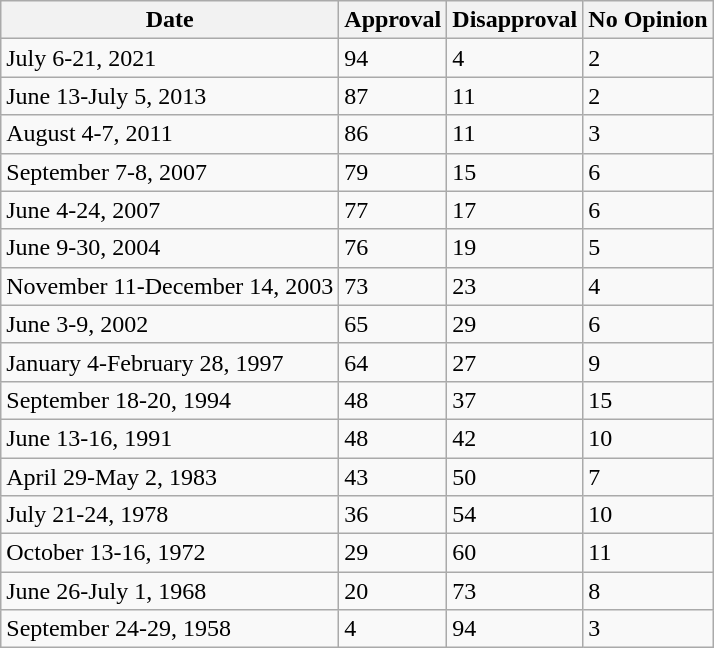<table class="wikitable">
<tr>
<th>Date</th>
<th>Approval</th>
<th>Disapproval</th>
<th>No Opinion</th>
</tr>
<tr>
<td>July 6-21, 2021</td>
<td>94</td>
<td>4</td>
<td>2</td>
</tr>
<tr>
<td>June 13-July 5, 2013</td>
<td>87</td>
<td>11</td>
<td>2</td>
</tr>
<tr>
<td>August 4-7, 2011</td>
<td>86</td>
<td>11</td>
<td>3</td>
</tr>
<tr>
<td>September 7-8, 2007</td>
<td>79</td>
<td>15</td>
<td>6</td>
</tr>
<tr>
<td>June 4-24, 2007</td>
<td>77</td>
<td>17</td>
<td>6</td>
</tr>
<tr>
<td>June 9-30, 2004</td>
<td>76</td>
<td>19</td>
<td>5</td>
</tr>
<tr>
<td>November 11-December 14, 2003</td>
<td>73</td>
<td>23</td>
<td>4</td>
</tr>
<tr>
<td>June 3-9, 2002</td>
<td>65</td>
<td>29</td>
<td>6</td>
</tr>
<tr>
<td>January 4-February 28, 1997</td>
<td>64</td>
<td>27</td>
<td>9</td>
</tr>
<tr>
<td>September 18-20, 1994</td>
<td>48</td>
<td>37</td>
<td>15</td>
</tr>
<tr>
<td>June 13-16, 1991</td>
<td>48</td>
<td>42</td>
<td>10</td>
</tr>
<tr>
<td>April 29-May 2, 1983</td>
<td>43</td>
<td>50</td>
<td>7</td>
</tr>
<tr>
<td>July 21-24, 1978</td>
<td>36</td>
<td>54</td>
<td>10</td>
</tr>
<tr>
<td>October 13-16, 1972</td>
<td>29</td>
<td>60</td>
<td>11</td>
</tr>
<tr>
<td>June 26-July 1, 1968</td>
<td>20</td>
<td>73</td>
<td>8</td>
</tr>
<tr>
<td>September 24-29, 1958</td>
<td>4</td>
<td>94</td>
<td>3</td>
</tr>
</table>
